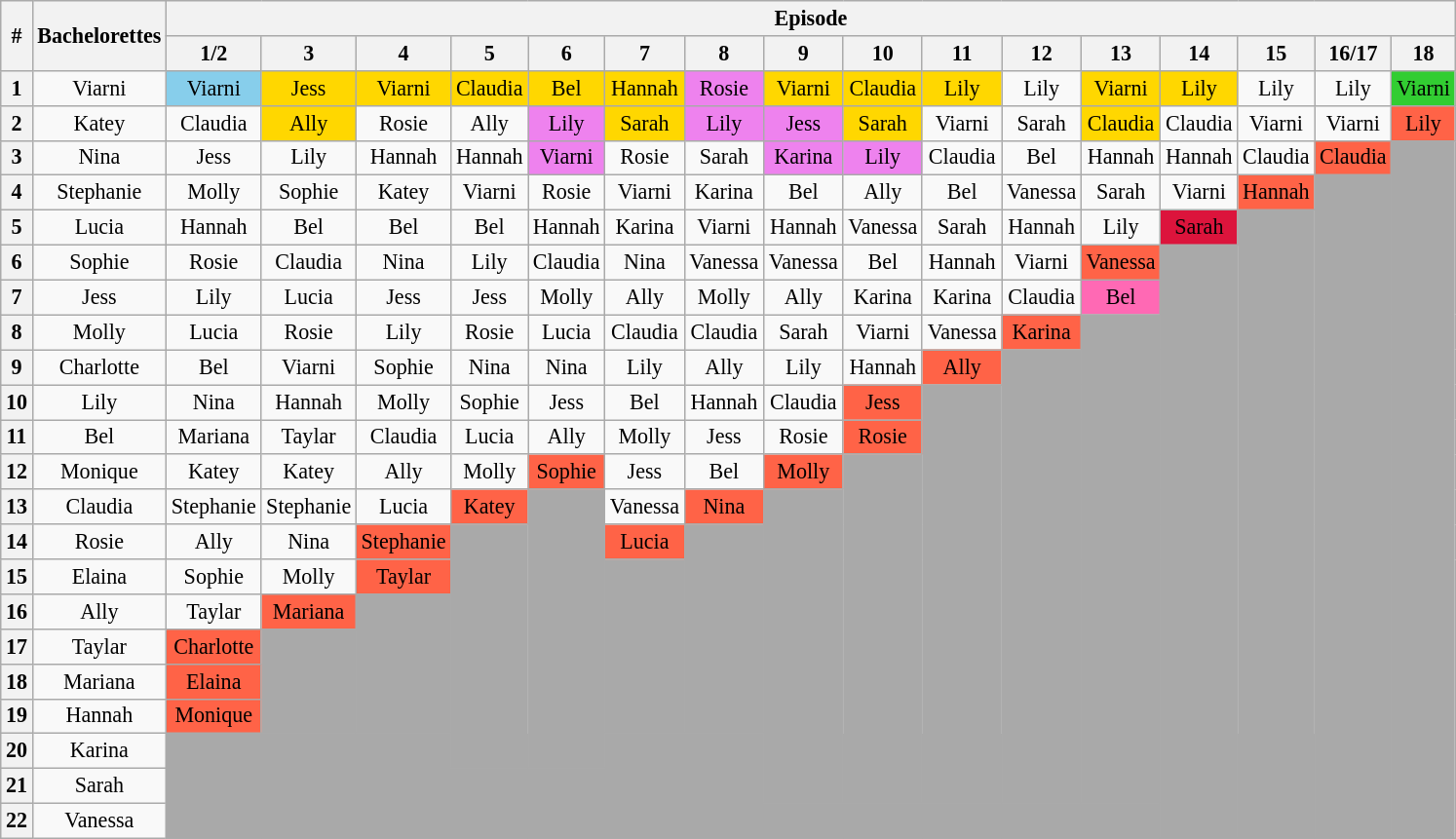<table class="wikitable" style="text-align:center; font-size:92%">
<tr>
<th rowspan="2">#</th>
<th rowspan="2">Bachelorettes</th>
<th colspan="140">Episode</th>
</tr>
<tr>
<th>1/2</th>
<th>3</th>
<th>4</th>
<th>5</th>
<th>6</th>
<th>7</th>
<th>8</th>
<th>9</th>
<th>10</th>
<th>11</th>
<th>12</th>
<th>13</th>
<th>14</th>
<th>15</th>
<th>16/17</th>
<th>18</th>
</tr>
<tr>
<th>1</th>
<td>Viarni</td>
<td bgcolor=skyblue>Viarni</td>
<td bgcolor=gold>Jess</td>
<td bgcolor=gold>Viarni</td>
<td bgcolor=gold>Claudia</td>
<td bgcolor=gold>Bel</td>
<td bgcolor=gold>Hannah</td>
<td bgcolor=violet>Rosie</td>
<td bgcolor=gold>Viarni</td>
<td bgcolor=gold>Claudia</td>
<td bgcolor=gold>Lily</td>
<td>Lily</td>
<td bgcolor=gold>Viarni</td>
<td bgcolor=gold>Lily</td>
<td>Lily</td>
<td>Lily</td>
<td bgcolor=limegreen>Viarni</td>
</tr>
<tr>
<th>2</th>
<td>Katey</td>
<td>Claudia</td>
<td bgcolor=gold>Ally</td>
<td>Rosie</td>
<td>Ally</td>
<td bgcolor=violet>Lily</td>
<td bgcolor=gold>Sarah</td>
<td bgcolor=violet>Lily</td>
<td bgcolor=violet>Jess</td>
<td bgcolor=gold>Sarah</td>
<td>Viarni</td>
<td>Sarah</td>
<td bgcolor=gold>Claudia</td>
<td>Claudia</td>
<td>Viarni</td>
<td>Viarni</td>
<td bgcolor="tomato">Lily</td>
</tr>
<tr>
<th>3</th>
<td>Nina</td>
<td>Jess</td>
<td>Lily</td>
<td>Hannah</td>
<td>Hannah</td>
<td bgcolor=violet>Viarni</td>
<td>Rosie</td>
<td>Sarah</td>
<td bgcolor=violet>Karina</td>
<td bgcolor=violet>Lily</td>
<td>Claudia</td>
<td>Bel</td>
<td>Hannah</td>
<td>Hannah</td>
<td>Claudia</td>
<td bgcolor="tomato">Claudia</td>
<td bgcolor="darkgray" rowspan="21"></td>
</tr>
<tr>
<th>4</th>
<td>Stephanie</td>
<td>Molly</td>
<td>Sophie</td>
<td>Katey</td>
<td>Viarni</td>
<td>Rosie</td>
<td>Viarni</td>
<td>Karina</td>
<td>Bel</td>
<td>Ally</td>
<td>Bel</td>
<td>Vanessa</td>
<td>Sarah</td>
<td>Viarni</td>
<td bgcolor="tomato">Hannah</td>
<td bgcolor="darkgray" rowspan="20"></td>
</tr>
<tr>
<th>5</th>
<td>Lucia</td>
<td>Hannah</td>
<td>Bel</td>
<td>Bel</td>
<td>Bel</td>
<td>Hannah</td>
<td>Karina</td>
<td>Viarni</td>
<td>Hannah</td>
<td>Vanessa</td>
<td>Sarah</td>
<td>Hannah</td>
<td>Lily</td>
<td bgcolor="crimson"><span>Sarah</span></td>
<td bgcolor="darkgray" rowspan="19"></td>
</tr>
<tr>
<th>6</th>
<td>Sophie</td>
<td>Rosie</td>
<td>Claudia</td>
<td>Nina</td>
<td>Lily</td>
<td>Claudia</td>
<td>Nina</td>
<td>Vanessa</td>
<td>Vanessa</td>
<td>Bel</td>
<td>Hannah</td>
<td>Viarni</td>
<td bgcolor="tomato">Vanessa</td>
<td bgcolor="darkgray" rowspan="18"></td>
</tr>
<tr>
<th>7</th>
<td>Jess</td>
<td>Lily</td>
<td>Lucia</td>
<td>Jess</td>
<td>Jess</td>
<td>Molly</td>
<td>Ally</td>
<td>Molly</td>
<td>Ally</td>
<td>Karina</td>
<td>Karina</td>
<td>Claudia</td>
<td bgcolor="hotpink">Bel</td>
</tr>
<tr>
<th>8</th>
<td>Molly</td>
<td>Lucia</td>
<td>Rosie</td>
<td>Lily</td>
<td>Rosie</td>
<td>Lucia</td>
<td>Claudia</td>
<td>Claudia</td>
<td>Sarah</td>
<td>Viarni</td>
<td>Vanessa</td>
<td bgcolor="tomato">Karina</td>
<td bgcolor="darkgray" rowspan="14"></td>
</tr>
<tr>
<th>9</th>
<td>Charlotte</td>
<td>Bel</td>
<td>Viarni</td>
<td>Sophie</td>
<td>Nina</td>
<td>Nina</td>
<td>Lily</td>
<td>Ally</td>
<td>Lily</td>
<td>Hannah</td>
<td bgcolor="tomato">Ally</td>
<td bgcolor="darkgray" rowspan="13"></td>
</tr>
<tr>
<th>10</th>
<td>Lily</td>
<td>Nina</td>
<td>Hannah</td>
<td>Molly</td>
<td>Sophie</td>
<td>Jess</td>
<td>Bel</td>
<td>Hannah</td>
<td>Claudia</td>
<td bgcolor="tomato">Jess</td>
<td bgcolor="darkgray" rowspan="12"></td>
</tr>
<tr>
<th>11</th>
<td>Bel</td>
<td>Mariana</td>
<td>Taylar</td>
<td>Claudia</td>
<td>Lucia</td>
<td>Ally</td>
<td>Molly</td>
<td>Jess</td>
<td>Rosie</td>
<td bgcolor="tomato">Rosie</td>
</tr>
<tr>
<th>12</th>
<td>Monique</td>
<td>Katey</td>
<td>Katey</td>
<td>Ally</td>
<td>Molly</td>
<td bgcolor="tomato">Sophie</td>
<td>Jess</td>
<td>Bel</td>
<td bgcolor="tomato">Molly</td>
<td bgcolor="darkgray" rowspan="10"></td>
</tr>
<tr>
<th>13</th>
<td>Claudia</td>
<td>Stephanie</td>
<td>Stephanie</td>
<td>Lucia</td>
<td bgcolor="tomato">Katey</td>
<td bgcolor="darkgray" rowspan="8"></td>
<td>Vanessa</td>
<td bgcolor="tomato">Nina</td>
<td bgcolor="darkgray" rowspan="9"></td>
</tr>
<tr>
<th>14</th>
<td>Rosie</td>
<td>Ally</td>
<td>Nina</td>
<td bgcolor="tomato">Stephanie</td>
<td bgcolor="darkgray" rowspan="7"></td>
<td bgcolor="tomato">Lucia</td>
<td bgcolor="darkgray" rowspan="6"></td>
</tr>
<tr>
<th>15</th>
<td>Elaina</td>
<td>Sophie</td>
<td>Molly</td>
<td bgcolor="tomato">Taylar</td>
<td bgcolor="darkgray" rowspan="5"></td>
</tr>
<tr>
<th>16</th>
<td>Ally</td>
<td>Taylar</td>
<td bgcolor="tomato">Mariana</td>
<td bgcolor="darkgray" rowspan="4"></td>
</tr>
<tr>
<th>17</th>
<td>Taylar</td>
<td bgcolor="tomato">Charlotte</td>
<td bgcolor="darkgray" rowspan="3"></td>
</tr>
<tr>
<th>18</th>
<td>Mariana</td>
<td bgcolor="tomato">Elaina</td>
</tr>
<tr>
<th>19</th>
<td>Hannah</td>
<td bgcolor="tomato">Monique</td>
</tr>
<tr>
<th>20</th>
<td>Karina</td>
<td colspan="15" rowspan="3" bgcolor="darkgray"></td>
</tr>
<tr>
<th>21</th>
<td>Sarah</td>
</tr>
<tr>
<th>22</th>
<td>Vanessa</td>
</tr>
</table>
